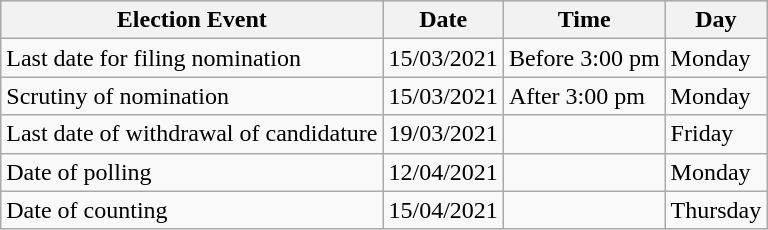<table class="wikitable sortable" font-size:95%;">
<tr bgcolor="#CCCCCC" align="center">
<th scope="col">Election Event</th>
<th scope="col">Date</th>
<th scope="col">Time</th>
<th scope="col">Day</th>
</tr>
<tr --->
<td>Last date for filing nomination</td>
<td>15/03/2021</td>
<td>Before 3:00 pm</td>
<td>Monday</td>
</tr>
<tr>
<td>Scrutiny of nomination</td>
<td>15/03/2021</td>
<td>After 3:00 pm</td>
<td>Monday</td>
</tr>
<tr>
<td>Last date of withdrawal of candidature</td>
<td>19/03/2021</td>
<td></td>
<td>Friday</td>
</tr>
<tr>
<td>Date of polling</td>
<td>12/04/2021</td>
<td></td>
<td>Monday</td>
</tr>
<tr>
<td>Date of counting</td>
<td>15/04/2021</td>
<td></td>
<td>Thursday</td>
</tr>
</table>
